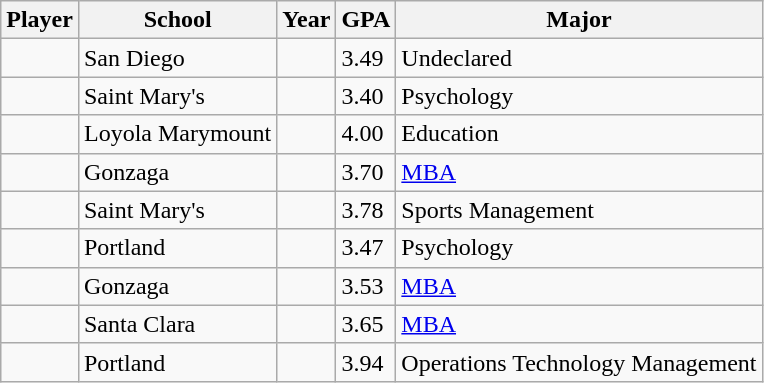<table class="wikitable sortable">
<tr>
<th>Player</th>
<th>School</th>
<th>Year</th>
<th>GPA</th>
<th>Major</th>
</tr>
<tr>
<td></td>
<td>San Diego</td>
<td></td>
<td>3.49</td>
<td>Undeclared</td>
</tr>
<tr>
<td></td>
<td>Saint Mary's</td>
<td></td>
<td>3.40</td>
<td>Psychology</td>
</tr>
<tr>
<td></td>
<td>Loyola Marymount</td>
<td></td>
<td>4.00</td>
<td>Education</td>
</tr>
<tr>
<td></td>
<td>Gonzaga</td>
<td></td>
<td>3.70</td>
<td><a href='#'>MBA</a></td>
</tr>
<tr>
<td></td>
<td>Saint Mary's</td>
<td></td>
<td>3.78</td>
<td>Sports Management</td>
</tr>
<tr>
<td></td>
<td>Portland</td>
<td></td>
<td>3.47</td>
<td>Psychology</td>
</tr>
<tr>
<td></td>
<td>Gonzaga</td>
<td></td>
<td>3.53</td>
<td><a href='#'>MBA</a></td>
</tr>
<tr>
<td></td>
<td>Santa Clara</td>
<td></td>
<td>3.65</td>
<td><a href='#'>MBA</a></td>
</tr>
<tr>
<td></td>
<td>Portland</td>
<td></td>
<td>3.94</td>
<td>Operations Technology Management</td>
</tr>
</table>
